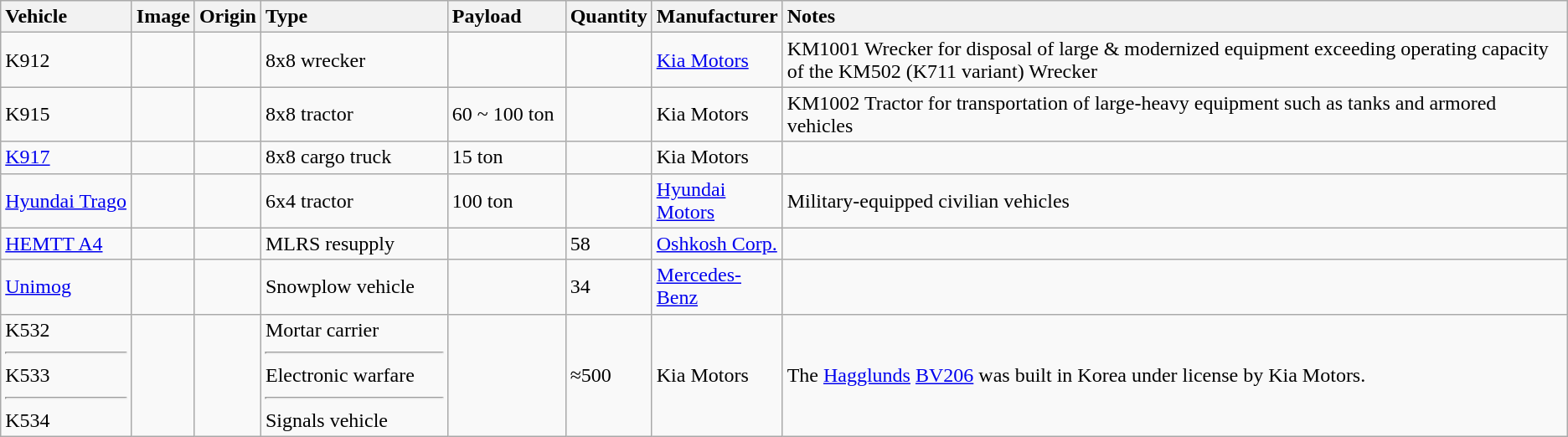<table class="wikitable sortable">
<tr>
<th style="text-align:left; width:9%;">Vehicle</th>
<th>Image</th>
<th>Origin</th>
<th style="text-align:left; width:13%;">Type</th>
<th style="text-align:left; width:8%;">Payload</th>
<th style="text-align:left; width:4%;">Quantity</th>
<th style="text-align:left; width:8%;">Manufacturer</th>
<th style="text-align:left; width:58%;">Notes</th>
</tr>
<tr>
<td>K912</td>
<td></td>
<td></td>
<td>8x8 wrecker</td>
<td></td>
<td></td>
<td><a href='#'>Kia Motors</a></td>
<td>KM1001 Wrecker for disposal of large & modernized equipment exceeding operating capacity of the KM502 (K711 variant) Wrecker</td>
</tr>
<tr>
<td>K915</td>
<td></td>
<td></td>
<td>8x8 tractor</td>
<td>60 ~ 100 ton</td>
<td></td>
<td>Kia Motors</td>
<td>KM1002 Tractor for transportation of large-heavy equipment such as tanks and armored vehicles</td>
</tr>
<tr>
<td><a href='#'>K917</a></td>
<td></td>
<td></td>
<td>8x8 cargo truck</td>
<td>15 ton</td>
<td></td>
<td>Kia Motors</td>
<td></td>
</tr>
<tr>
<td><a href='#'>Hyundai Trago</a></td>
<td></td>
<td></td>
<td>6x4 tractor</td>
<td>100 ton</td>
<td></td>
<td><a href='#'>Hyundai Motors</a></td>
<td>Military-equipped civilian vehicles</td>
</tr>
<tr>
<td><a href='#'>HEMTT A4</a></td>
<td></td>
<td></td>
<td>MLRS resupply</td>
<td></td>
<td>58</td>
<td><a href='#'>Oshkosh Corp.</a></td>
<td></td>
</tr>
<tr>
<td><a href='#'>Unimog</a></td>
<td></td>
<td></td>
<td>Snowplow vehicle</td>
<td></td>
<td>34</td>
<td><a href='#'>Mercedes-Benz</a></td>
<td></td>
</tr>
<tr>
<td>K532<hr>K533<hr>K534</td>
<td></td>
<td><br></td>
<td>Mortar carrier <hr> Electronic warfare <hr> Signals vehicle</td>
<td></td>
<td>≈500</td>
<td>Kia Motors</td>
<td>The <a href='#'>Hagglunds</a> <a href='#'>BV206</a> was built in Korea under license by Kia Motors.</td>
</tr>
</table>
